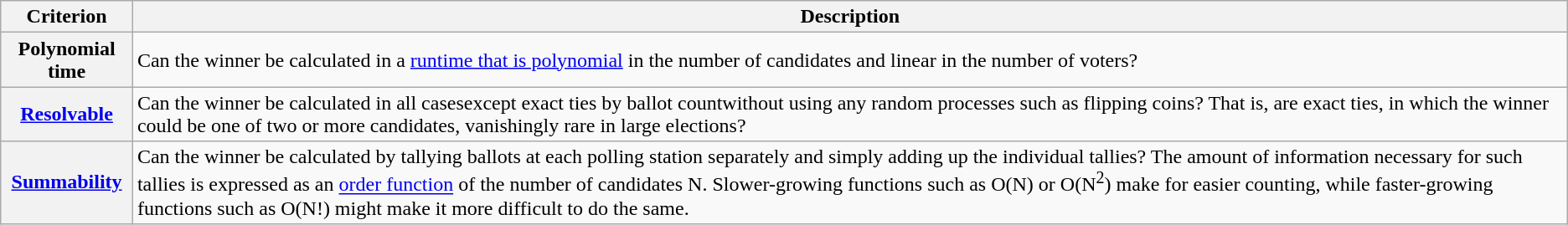<table class="wikitable">
<tr>
<th>Criterion</th>
<th>Description</th>
</tr>
<tr>
<th>Polynomial time</th>
<td>Can the winner be calculated in a <a href='#'>runtime that is polynomial</a> in the number of candidates and linear in the number of voters?</td>
</tr>
<tr>
<th><a href='#'>Resolvable</a></th>
<td>Can the winner be calculated in all casesexcept exact ties by ballot countwithout using any random processes such as flipping coins? That is, are exact ties, in which the winner could be one of two or more candidates, vanishingly rare in large elections?</td>
</tr>
<tr>
<th><a href='#'>Summability</a></th>
<td>Can the winner be calculated by tallying ballots at each polling station separately and simply adding up the individual tallies? The amount of information necessary for such tallies is expressed as an <a href='#'>order function</a> of the number of candidates N. Slower-growing functions such as O(N) or O(N<sup>2</sup>) make for easier counting, while faster-growing functions such as O(N!) might make it more difficult to do the same.</td>
</tr>
</table>
